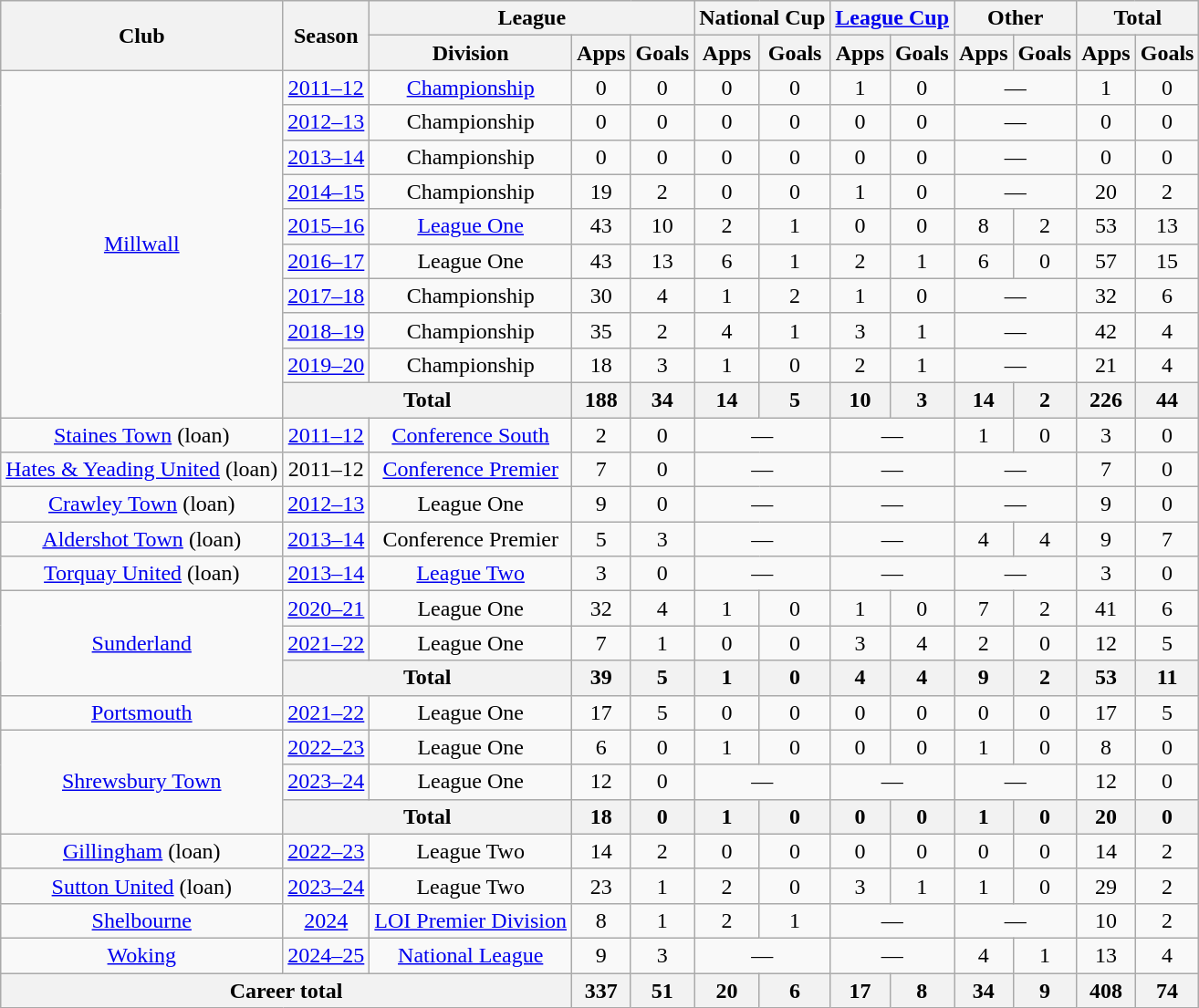<table class=wikitable style="text-align: center;">
<tr>
<th rowspan=2>Club</th>
<th rowspan=2>Season</th>
<th colspan=3>League</th>
<th colspan=2>National Cup</th>
<th colspan=2><a href='#'>League Cup</a></th>
<th colspan=2>Other</th>
<th colspan=2>Total</th>
</tr>
<tr>
<th>Division</th>
<th>Apps</th>
<th>Goals</th>
<th>Apps</th>
<th>Goals</th>
<th>Apps</th>
<th>Goals</th>
<th>Apps</th>
<th>Goals</th>
<th>Apps</th>
<th>Goals</th>
</tr>
<tr>
<td rowspan="10"><a href='#'>Millwall</a></td>
<td><a href='#'>2011–12</a></td>
<td><a href='#'>Championship</a></td>
<td>0</td>
<td>0</td>
<td>0</td>
<td>0</td>
<td>1</td>
<td>0</td>
<td colspan="2">—</td>
<td>1</td>
<td>0</td>
</tr>
<tr>
<td><a href='#'>2012–13</a></td>
<td>Championship</td>
<td>0</td>
<td>0</td>
<td>0</td>
<td>0</td>
<td>0</td>
<td>0</td>
<td colspan="2">—</td>
<td>0</td>
<td>0</td>
</tr>
<tr>
<td><a href='#'>2013–14</a></td>
<td>Championship</td>
<td>0</td>
<td>0</td>
<td>0</td>
<td>0</td>
<td>0</td>
<td>0</td>
<td colspan="2">—</td>
<td>0</td>
<td>0</td>
</tr>
<tr>
<td><a href='#'>2014–15</a></td>
<td>Championship</td>
<td>19</td>
<td>2</td>
<td>0</td>
<td>0</td>
<td>1</td>
<td>0</td>
<td colspan="2">—</td>
<td>20</td>
<td>2</td>
</tr>
<tr>
<td><a href='#'>2015–16</a></td>
<td><a href='#'>League One</a></td>
<td>43</td>
<td>10</td>
<td>2</td>
<td>1</td>
<td>0</td>
<td>0</td>
<td>8</td>
<td>2</td>
<td>53</td>
<td>13</td>
</tr>
<tr>
<td><a href='#'>2016–17</a></td>
<td>League One</td>
<td>43</td>
<td>13</td>
<td>6</td>
<td>1</td>
<td>2</td>
<td>1</td>
<td>6</td>
<td>0</td>
<td>57</td>
<td>15</td>
</tr>
<tr>
<td><a href='#'>2017–18</a></td>
<td>Championship</td>
<td>30</td>
<td>4</td>
<td>1</td>
<td>2</td>
<td>1</td>
<td>0</td>
<td colspan="2">—</td>
<td>32</td>
<td>6</td>
</tr>
<tr>
<td><a href='#'>2018–19</a></td>
<td>Championship</td>
<td>35</td>
<td>2</td>
<td>4</td>
<td>1</td>
<td>3</td>
<td>1</td>
<td colspan="2">—</td>
<td>42</td>
<td>4</td>
</tr>
<tr>
<td><a href='#'>2019–20</a></td>
<td>Championship</td>
<td>18</td>
<td>3</td>
<td>1</td>
<td>0</td>
<td>2</td>
<td>1</td>
<td colspan="2">—</td>
<td>21</td>
<td>4</td>
</tr>
<tr>
<th colspan="2">Total</th>
<th>188</th>
<th>34</th>
<th>14</th>
<th>5</th>
<th>10</th>
<th>3</th>
<th>14</th>
<th>2</th>
<th>226</th>
<th>44</th>
</tr>
<tr>
<td><a href='#'>Staines Town</a> (loan)</td>
<td><a href='#'>2011–12</a></td>
<td><a href='#'>Conference South</a></td>
<td>2</td>
<td>0</td>
<td colspan="2">—</td>
<td colspan="2">—</td>
<td>1</td>
<td>0</td>
<td>3</td>
<td>0</td>
</tr>
<tr>
<td><a href='#'>Hates & Yeading United</a> (loan)</td>
<td>2011–12</td>
<td><a href='#'>Conference Premier</a></td>
<td>7</td>
<td>0</td>
<td colspan="2">—</td>
<td colspan="2">—</td>
<td colspan="2">—</td>
<td>7</td>
<td>0</td>
</tr>
<tr>
<td><a href='#'>Crawley Town</a> (loan)</td>
<td><a href='#'>2012–13</a></td>
<td>League One</td>
<td>9</td>
<td>0</td>
<td colspan="2">—</td>
<td colspan="2">—</td>
<td colspan="2">—</td>
<td>9</td>
<td>0</td>
</tr>
<tr>
<td><a href='#'>Aldershot Town</a> (loan)</td>
<td><a href='#'>2013–14</a></td>
<td>Conference Premier</td>
<td>5</td>
<td>3</td>
<td colspan="2">—</td>
<td colspan="2">—</td>
<td>4</td>
<td>4</td>
<td>9</td>
<td>7</td>
</tr>
<tr>
<td><a href='#'>Torquay United</a> (loan)</td>
<td><a href='#'>2013–14</a></td>
<td><a href='#'>League Two</a></td>
<td>3</td>
<td>0</td>
<td colspan="2">—</td>
<td colspan="2">—</td>
<td colspan="2">—</td>
<td>3</td>
<td>0</td>
</tr>
<tr>
<td rowspan="3"><a href='#'>Sunderland</a></td>
<td><a href='#'>2020–21</a></td>
<td>League One</td>
<td>32</td>
<td>4</td>
<td>1</td>
<td>0</td>
<td>1</td>
<td>0</td>
<td>7</td>
<td>2</td>
<td>41</td>
<td>6</td>
</tr>
<tr>
<td><a href='#'>2021–22</a></td>
<td>League One</td>
<td>7</td>
<td>1</td>
<td>0</td>
<td>0</td>
<td>3</td>
<td>4</td>
<td>2</td>
<td>0</td>
<td>12</td>
<td>5</td>
</tr>
<tr>
<th colspan="2">Total</th>
<th>39</th>
<th>5</th>
<th>1</th>
<th>0</th>
<th>4</th>
<th>4</th>
<th>9</th>
<th>2</th>
<th>53</th>
<th>11</th>
</tr>
<tr>
<td><a href='#'>Portsmouth</a></td>
<td><a href='#'>2021–22</a></td>
<td>League One</td>
<td>17</td>
<td>5</td>
<td>0</td>
<td>0</td>
<td>0</td>
<td>0</td>
<td>0</td>
<td>0</td>
<td>17</td>
<td>5</td>
</tr>
<tr>
<td rowspan="3"><a href='#'>Shrewsbury Town</a></td>
<td><a href='#'>2022–23</a></td>
<td>League One</td>
<td>6</td>
<td>0</td>
<td>1</td>
<td>0</td>
<td>0</td>
<td>0</td>
<td>1</td>
<td>0</td>
<td>8</td>
<td>0</td>
</tr>
<tr>
<td><a href='#'>2023–24</a></td>
<td>League One</td>
<td>12</td>
<td>0</td>
<td colspan="2">—</td>
<td colspan="2">—</td>
<td colspan="2">—</td>
<td>12</td>
<td>0</td>
</tr>
<tr>
<th colspan="2">Total</th>
<th>18</th>
<th>0</th>
<th>1</th>
<th>0</th>
<th>0</th>
<th>0</th>
<th>1</th>
<th>0</th>
<th>20</th>
<th>0</th>
</tr>
<tr>
<td><a href='#'>Gillingham</a> (loan)</td>
<td><a href='#'>2022–23</a></td>
<td>League Two</td>
<td>14</td>
<td>2</td>
<td>0</td>
<td>0</td>
<td>0</td>
<td>0</td>
<td>0</td>
<td>0</td>
<td>14</td>
<td>2</td>
</tr>
<tr>
<td><a href='#'>Sutton United</a> (loan)</td>
<td><a href='#'>2023–24</a></td>
<td>League Two</td>
<td>23</td>
<td>1</td>
<td>2</td>
<td>0</td>
<td>3</td>
<td>1</td>
<td>1</td>
<td>0</td>
<td>29</td>
<td>2</td>
</tr>
<tr>
<td><a href='#'>Shelbourne</a></td>
<td><a href='#'>2024</a></td>
<td><a href='#'>LOI Premier Division</a></td>
<td>8</td>
<td>1</td>
<td>2</td>
<td>1</td>
<td colspan="2">—</td>
<td colspan="2">—</td>
<td>10</td>
<td>2</td>
</tr>
<tr>
<td><a href='#'>Woking</a></td>
<td><a href='#'>2024–25</a></td>
<td><a href='#'>National League</a></td>
<td>9</td>
<td>3</td>
<td colspan=2>—</td>
<td colspan=2>—</td>
<td>4</td>
<td>1</td>
<td>13</td>
<td>4</td>
</tr>
<tr>
<th colspan="3">Career total</th>
<th>337</th>
<th>51</th>
<th>20</th>
<th>6</th>
<th>17</th>
<th>8</th>
<th>34</th>
<th>9</th>
<th>408</th>
<th>74</th>
</tr>
</table>
